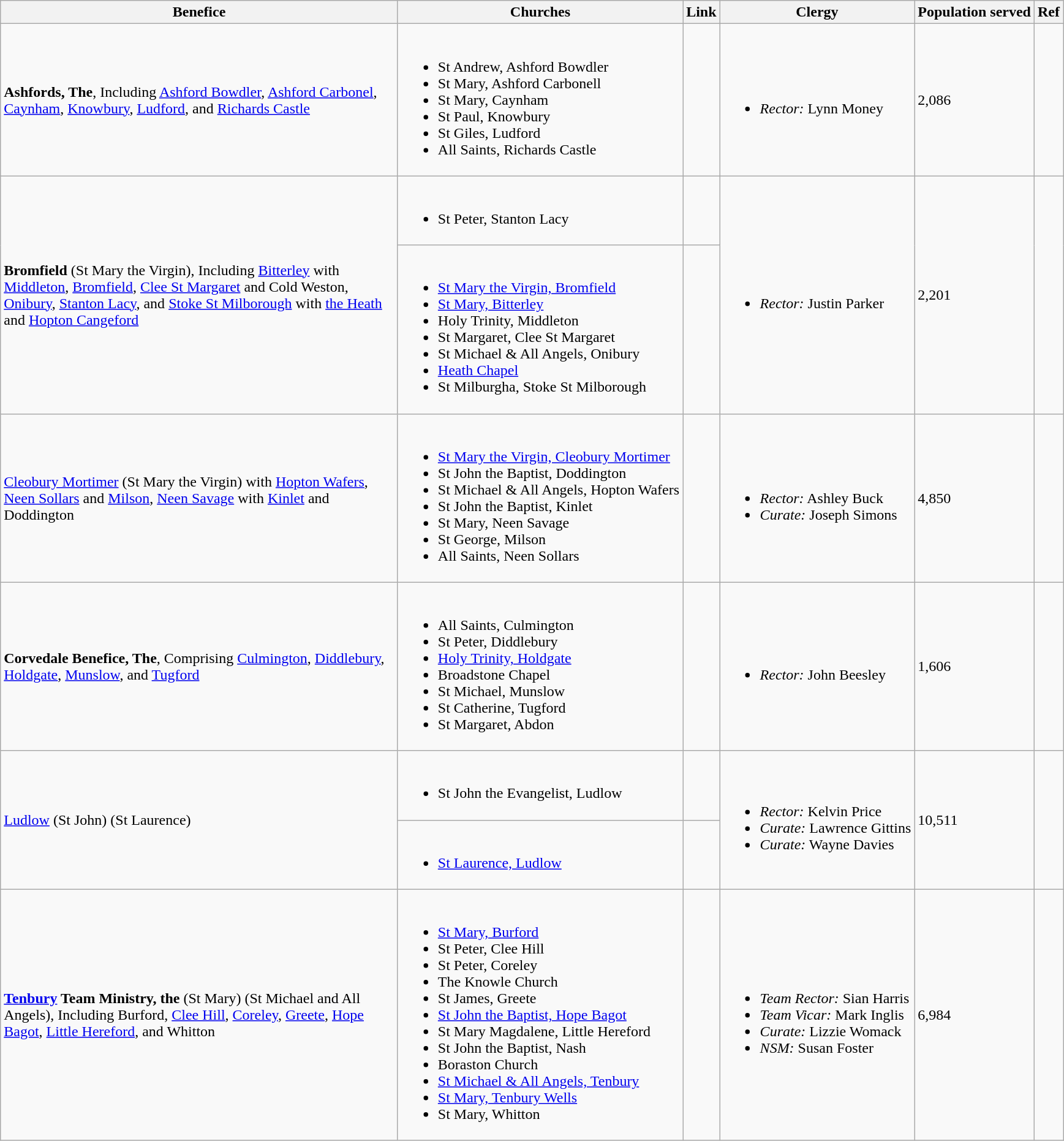<table class="wikitable">
<tr>
<th width="425">Benefice</th>
<th>Churches</th>
<th>Link</th>
<th>Clergy</th>
<th>Population served</th>
<th>Ref</th>
</tr>
<tr>
<td><strong>Ashfords, The</strong>, Including <a href='#'>Ashford Bowdler</a>, <a href='#'>Ashford Carbonel</a>, <a href='#'>Caynham</a>, <a href='#'>Knowbury</a>, <a href='#'>Ludford</a>, and <a href='#'>Richards Castle</a></td>
<td><br><ul><li>St Andrew, Ashford Bowdler</li><li>St Mary, Ashford Carbonell</li><li>St Mary, Caynham</li><li>St Paul, Knowbury</li><li>St Giles, Ludford</li><li>All Saints, Richards Castle</li></ul></td>
<td></td>
<td><br><ul><li><em>Rector:</em> Lynn Money</li></ul></td>
<td>2,086</td>
<td></td>
</tr>
<tr>
<td rowspan="2"><strong>Bromfield</strong> (St Mary the Virgin), Including <a href='#'>Bitterley</a> with <a href='#'>Middleton</a>, <a href='#'>Bromfield</a>, <a href='#'>Clee St Margaret</a> and Cold Weston, <a href='#'>Onibury</a>, <a href='#'>Stanton Lacy</a>, and <a href='#'>Stoke St Milborough</a> with <a href='#'>the Heath</a> and <a href='#'>Hopton Cangeford</a></td>
<td><br><ul><li>St Peter, Stanton Lacy</li></ul></td>
<td></td>
<td rowspan="2"><br><ul><li><em>Rector:</em> Justin Parker</li></ul></td>
<td rowspan="2">2,201</td>
<td rowspan="2"></td>
</tr>
<tr>
<td><br><ul><li><a href='#'>St Mary the Virgin, Bromfield</a></li><li><a href='#'>St Mary, Bitterley</a></li><li>Holy Trinity, Middleton</li><li>St Margaret, Clee St Margaret</li><li>St Michael & All Angels, Onibury</li><li><a href='#'>Heath Chapel</a></li><li>St Milburgha, Stoke St Milborough</li></ul></td>
<td></td>
</tr>
<tr>
<td><a href='#'>Cleobury Mortimer</a> (St Mary the Virgin) with <a href='#'>Hopton Wafers</a>, <a href='#'>Neen Sollars</a> and <a href='#'>Milson</a>, <a href='#'>Neen Savage</a> with <a href='#'>Kinlet</a> and Doddington</td>
<td><br><ul><li><a href='#'>St Mary the Virgin, Cleobury Mortimer</a></li><li>St John the Baptist, Doddington</li><li>St Michael & All Angels, Hopton Wafers</li><li>St John the Baptist, Kinlet</li><li>St Mary, Neen Savage</li><li>St George, Milson</li><li>All Saints, Neen Sollars</li></ul></td>
<td></td>
<td><br><ul><li><em>Rector:</em> Ashley Buck</li><li><em>Curate:</em> Joseph Simons</li></ul></td>
<td>4,850</td>
<td></td>
</tr>
<tr>
<td><strong>Corvedale Benefice, The</strong>, Comprising <a href='#'>Culmington</a>, <a href='#'>Diddlebury</a>, <a href='#'>Holdgate</a>, <a href='#'>Munslow</a>, and <a href='#'>Tugford</a></td>
<td><br><ul><li>All Saints, Culmington</li><li>St Peter, Diddlebury</li><li><a href='#'>Holy Trinity, Holdgate</a></li><li>Broadstone Chapel</li><li>St Michael, Munslow</li><li>St Catherine, Tugford</li><li>St Margaret, Abdon</li></ul></td>
<td></td>
<td><br><ul><li><em>Rector:</em> John Beesley</li></ul></td>
<td>1,606</td>
<td></td>
</tr>
<tr>
<td rowspan="2"><a href='#'>Ludlow</a> (St John) (St Laurence)</td>
<td><br><ul><li>St John the Evangelist, Ludlow</li></ul></td>
<td></td>
<td rowspan="2"><br><ul><li><em>Rector:</em> Kelvin Price</li><li><em>Curate:</em> Lawrence Gittins</li><li><em> Curate:</em> Wayne Davies</li></ul></td>
<td rowspan="2">10,511</td>
<td rowspan="2"></td>
</tr>
<tr>
<td><br><ul><li><a href='#'>St Laurence, Ludlow</a></li></ul></td>
<td></td>
</tr>
<tr>
<td><strong><a href='#'>Tenbury</a> Team Ministry, the</strong> (St Mary) (St Michael and All Angels), Including Burford, <a href='#'>Clee Hill</a>, <a href='#'>Coreley</a>, <a href='#'>Greete</a>, <a href='#'>Hope Bagot</a>, <a href='#'>Little Hereford</a>, and Whitton</td>
<td><br><ul><li><a href='#'>St Mary, Burford</a></li><li>St Peter, Clee Hill</li><li>St Peter, Coreley</li><li>The Knowle Church</li><li>St James, Greete</li><li><a href='#'>St John the Baptist, Hope Bagot</a></li><li>St Mary Magdalene, Little Hereford</li><li>St John the Baptist, Nash</li><li>Boraston Church</li><li><a href='#'>St Michael & All Angels, Tenbury</a></li><li><a href='#'>St Mary, Tenbury Wells</a></li><li>St Mary, Whitton </li></ul></td>
<td></td>
<td><br><ul><li><em>Team Rector:</em> Sian Harris</li><li><em>Team Vicar:</em> Mark Inglis</li><li><em>Curate:</em> Lizzie Womack</li><li><em>NSM:</em> Susan Foster</li></ul></td>
<td>6,984</td>
<td></td>
</tr>
</table>
